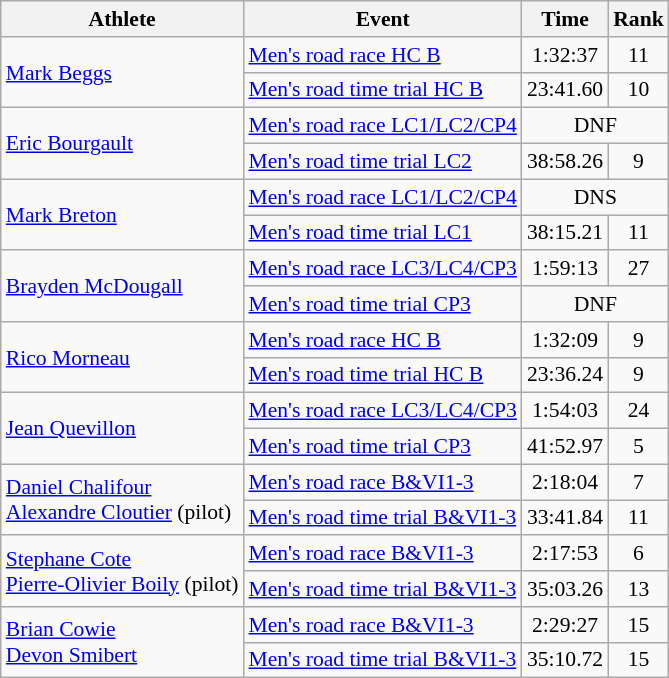<table class=wikitable style="font-size:90%">
<tr>
<th>Athlete</th>
<th>Event</th>
<th>Time</th>
<th>Rank</th>
</tr>
<tr>
<td rowspan="2"><a href='#'>Mark Beggs</a></td>
<td><a href='#'>Men's road race HC B</a></td>
<td style="text-align:center;">1:32:37</td>
<td style="text-align:center;">11</td>
</tr>
<tr>
<td><a href='#'>Men's road time trial HC B</a></td>
<td style="text-align:center;">23:41.60</td>
<td style="text-align:center;">10</td>
</tr>
<tr>
<td rowspan="2"><a href='#'>Eric Bourgault</a></td>
<td><a href='#'>Men's road race LC1/LC2/CP4</a></td>
<td style="text-align:center;" colspan="2">DNF</td>
</tr>
<tr>
<td><a href='#'>Men's road time trial LC2</a></td>
<td style="text-align:center;">38:58.26</td>
<td style="text-align:center;">9</td>
</tr>
<tr>
<td rowspan="2"><a href='#'>Mark Breton</a></td>
<td><a href='#'>Men's road race LC1/LC2/CP4</a></td>
<td style="text-align:center;" colspan="2">DNS</td>
</tr>
<tr>
<td><a href='#'>Men's road time trial LC1</a></td>
<td style="text-align:center;">38:15.21</td>
<td style="text-align:center;">11</td>
</tr>
<tr>
<td rowspan="2"><a href='#'>Brayden McDougall</a></td>
<td><a href='#'>Men's road race LC3/LC4/CP3</a></td>
<td style="text-align:center;">1:59:13</td>
<td style="text-align:center;">27</td>
</tr>
<tr>
<td><a href='#'>Men's road time trial CP3</a></td>
<td style="text-align:center;" colspan="2">DNF</td>
</tr>
<tr>
<td rowspan="2"><a href='#'>Rico Morneau</a></td>
<td><a href='#'>Men's road race HC B</a></td>
<td style="text-align:center;">1:32:09</td>
<td style="text-align:center;">9</td>
</tr>
<tr>
<td><a href='#'>Men's road time trial HC B</a></td>
<td style="text-align:center;">23:36.24</td>
<td style="text-align:center;">9</td>
</tr>
<tr>
<td rowspan="2"><a href='#'>Jean Quevillon</a></td>
<td><a href='#'>Men's road race LC3/LC4/CP3</a></td>
<td style="text-align:center;">1:54:03</td>
<td style="text-align:center;">24</td>
</tr>
<tr>
<td><a href='#'>Men's road time trial CP3</a></td>
<td style="text-align:center;">41:52.97</td>
<td style="text-align:center;">5</td>
</tr>
<tr>
<td rowspan="2"><a href='#'>Daniel Chalifour</a><br> <a href='#'>Alexandre Cloutier</a> (pilot)</td>
<td><a href='#'>Men's road race B&VI1-3</a></td>
<td style="text-align:center;">2:18:04</td>
<td style="text-align:center;">7</td>
</tr>
<tr>
<td><a href='#'>Men's road time trial B&VI1-3</a></td>
<td style="text-align:center;">33:41.84</td>
<td style="text-align:center;">11</td>
</tr>
<tr>
<td rowspan="2"><a href='#'>Stephane Cote</a><br> <a href='#'>Pierre-Olivier Boily</a> (pilot)</td>
<td><a href='#'>Men's road race B&VI1-3</a></td>
<td style="text-align:center;">2:17:53</td>
<td style="text-align:center;">6</td>
</tr>
<tr>
<td><a href='#'>Men's road time trial B&VI1-3</a></td>
<td style="text-align:center;">35:03.26</td>
<td style="text-align:center;">13</td>
</tr>
<tr>
<td rowspan="2"><a href='#'>Brian Cowie</a><br> <a href='#'>Devon Smibert</a></td>
<td><a href='#'>Men's road race B&VI1-3</a></td>
<td style="text-align:center;">2:29:27</td>
<td style="text-align:center;">15</td>
</tr>
<tr>
<td><a href='#'>Men's road time trial B&VI1-3</a></td>
<td style="text-align:center;">35:10.72</td>
<td style="text-align:center;">15</td>
</tr>
</table>
